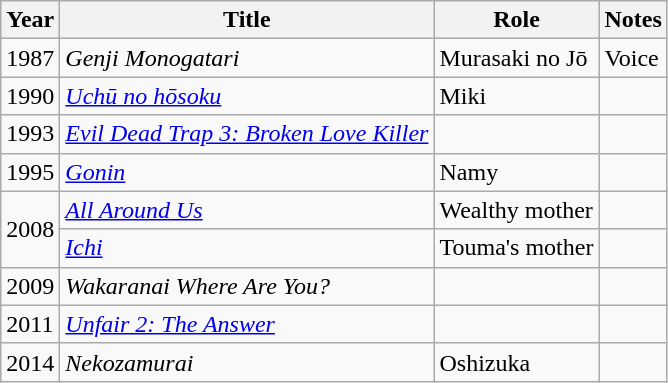<table class="wikitable">
<tr>
<th>Year</th>
<th>Title</th>
<th>Role</th>
<th>Notes</th>
</tr>
<tr>
<td>1987</td>
<td><em>Genji Monogatari</em></td>
<td>Murasaki no Jō</td>
<td>Voice</td>
</tr>
<tr>
<td>1990</td>
<td><em><a href='#'>Uchū no hōsoku</a></em></td>
<td>Miki</td>
<td></td>
</tr>
<tr>
<td>1993</td>
<td><em><a href='#'>Evil Dead Trap 3: Broken Love Killer</a></em></td>
<td></td>
<td></td>
</tr>
<tr>
<td>1995</td>
<td><em><a href='#'>Gonin</a></em></td>
<td>Namy</td>
<td></td>
</tr>
<tr>
<td rowspan="2">2008</td>
<td><em><a href='#'>All Around Us</a></em></td>
<td>Wealthy mother</td>
<td></td>
</tr>
<tr>
<td><em><a href='#'>Ichi</a></em></td>
<td>Touma's mother</td>
<td></td>
</tr>
<tr>
<td>2009</td>
<td><em>Wakaranai Where Are You?</em></td>
<td></td>
<td></td>
</tr>
<tr>
<td>2011</td>
<td><em><a href='#'>Unfair 2: The Answer</a></em></td>
<td></td>
<td></td>
</tr>
<tr>
<td>2014</td>
<td><em>Nekozamurai</em></td>
<td>Oshizuka</td>
<td></td>
</tr>
</table>
